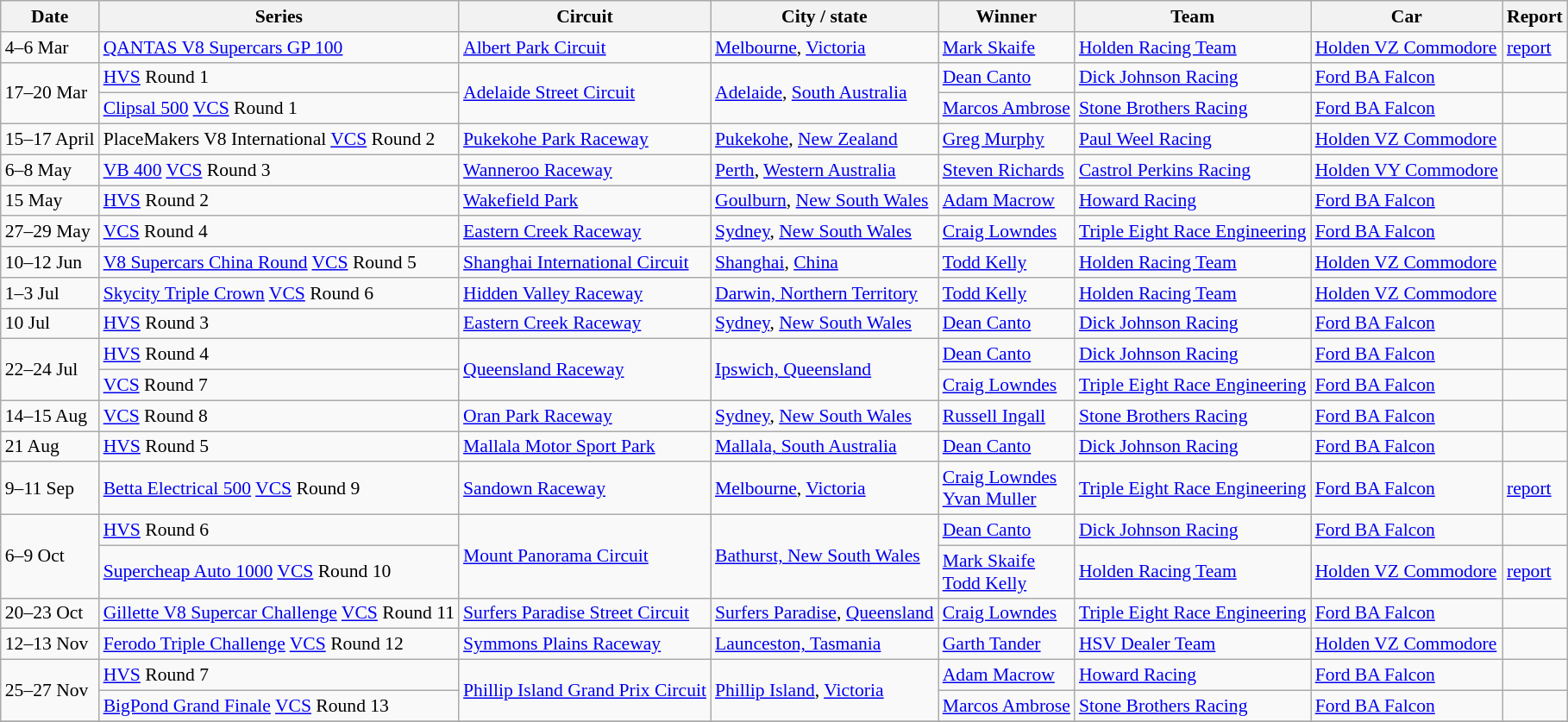<table class="wikitable" style="font-size: 90%">
<tr>
<th>Date</th>
<th>Series</th>
<th>Circuit</th>
<th>City / state</th>
<th>Winner</th>
<th>Team</th>
<th>Car</th>
<th>Report</th>
</tr>
<tr>
<td>4–6 Mar</td>
<td><a href='#'>QANTAS V8 Supercars GP 100</a></td>
<td><a href='#'>Albert Park Circuit</a></td>
<td><a href='#'>Melbourne</a>, <a href='#'>Victoria</a></td>
<td><a href='#'>Mark Skaife</a></td>
<td><a href='#'>Holden Racing Team</a></td>
<td><a href='#'>Holden VZ Commodore</a></td>
<td><a href='#'>report</a></td>
</tr>
<tr>
<td rowspan=2>17–20 Mar</td>
<td><a href='#'>HVS</a> Round 1</td>
<td rowspan=2><a href='#'>Adelaide Street Circuit</a></td>
<td rowspan=2><a href='#'>Adelaide</a>, <a href='#'>South Australia</a></td>
<td><a href='#'>Dean Canto</a></td>
<td><a href='#'>Dick Johnson Racing</a></td>
<td><a href='#'>Ford BA Falcon</a></td>
<td></td>
</tr>
<tr>
<td><a href='#'>Clipsal 500</a> <a href='#'>VCS</a> Round 1</td>
<td><a href='#'>Marcos Ambrose</a></td>
<td><a href='#'>Stone Brothers Racing</a></td>
<td><a href='#'>Ford BA Falcon</a></td>
<td></td>
</tr>
<tr>
<td>15–17 April</td>
<td>PlaceMakers V8 International <a href='#'>VCS</a> Round 2</td>
<td><a href='#'>Pukekohe Park Raceway</a></td>
<td><a href='#'>Pukekohe</a>, <a href='#'>New Zealand</a></td>
<td><a href='#'>Greg Murphy</a></td>
<td><a href='#'>Paul Weel Racing</a></td>
<td><a href='#'>Holden VZ Commodore</a></td>
<td></td>
</tr>
<tr>
<td>6–8 May</td>
<td><a href='#'>VB 400</a> <a href='#'>VCS</a> Round 3</td>
<td><a href='#'>Wanneroo Raceway</a></td>
<td><a href='#'>Perth</a>, <a href='#'>Western Australia</a></td>
<td><a href='#'>Steven Richards</a></td>
<td><a href='#'>Castrol Perkins Racing</a></td>
<td><a href='#'>Holden VY Commodore</a></td>
<td></td>
</tr>
<tr>
<td>15 May</td>
<td><a href='#'>HVS</a> Round 2</td>
<td><a href='#'>Wakefield Park</a></td>
<td><a href='#'>Goulburn</a>, <a href='#'>New South Wales</a></td>
<td><a href='#'>Adam Macrow</a></td>
<td><a href='#'>Howard Racing</a></td>
<td><a href='#'>Ford BA Falcon</a></td>
<td></td>
</tr>
<tr>
<td>27–29 May</td>
<td><a href='#'>VCS</a> Round 4</td>
<td><a href='#'>Eastern Creek Raceway</a></td>
<td><a href='#'>Sydney</a>, <a href='#'>New South Wales</a></td>
<td><a href='#'>Craig Lowndes</a></td>
<td><a href='#'>Triple Eight Race Engineering</a></td>
<td><a href='#'>Ford BA Falcon</a></td>
<td></td>
</tr>
<tr>
<td>10–12 Jun</td>
<td><a href='#'>V8 Supercars China Round</a> <a href='#'>VCS</a> Round 5</td>
<td><a href='#'>Shanghai International Circuit</a></td>
<td><a href='#'>Shanghai</a>, <a href='#'>China</a></td>
<td><a href='#'>Todd Kelly</a></td>
<td><a href='#'>Holden Racing Team</a></td>
<td><a href='#'>Holden VZ Commodore</a></td>
<td></td>
</tr>
<tr>
<td>1–3 Jul</td>
<td><a href='#'>Skycity Triple Crown</a> <a href='#'>VCS</a> Round 6</td>
<td><a href='#'>Hidden Valley Raceway</a></td>
<td><a href='#'>Darwin, Northern Territory</a></td>
<td><a href='#'>Todd Kelly</a></td>
<td><a href='#'>Holden Racing Team</a></td>
<td><a href='#'>Holden VZ Commodore</a></td>
<td></td>
</tr>
<tr>
<td>10 Jul</td>
<td><a href='#'>HVS</a> Round 3</td>
<td><a href='#'>Eastern Creek Raceway</a></td>
<td><a href='#'>Sydney</a>, <a href='#'>New South Wales</a></td>
<td><a href='#'>Dean Canto</a></td>
<td><a href='#'>Dick Johnson Racing</a></td>
<td><a href='#'>Ford BA Falcon</a></td>
<td></td>
</tr>
<tr>
<td rowspan=2>22–24 Jul</td>
<td><a href='#'>HVS</a> Round 4</td>
<td rowspan=2><a href='#'>Queensland Raceway</a></td>
<td rowspan=2><a href='#'>Ipswich, Queensland</a></td>
<td><a href='#'>Dean Canto</a></td>
<td><a href='#'>Dick Johnson Racing</a></td>
<td><a href='#'>Ford BA Falcon</a></td>
<td></td>
</tr>
<tr>
<td><a href='#'>VCS</a> Round 7</td>
<td><a href='#'>Craig Lowndes</a></td>
<td><a href='#'>Triple Eight Race Engineering</a></td>
<td><a href='#'>Ford BA Falcon</a></td>
<td></td>
</tr>
<tr>
<td>14–15 Aug</td>
<td><a href='#'>VCS</a> Round 8</td>
<td><a href='#'>Oran Park Raceway</a></td>
<td><a href='#'>Sydney</a>, <a href='#'>New South Wales</a></td>
<td><a href='#'>Russell Ingall</a></td>
<td><a href='#'>Stone Brothers Racing</a></td>
<td><a href='#'>Ford BA Falcon</a></td>
<td></td>
</tr>
<tr>
<td>21 Aug</td>
<td><a href='#'>HVS</a> Round 5</td>
<td><a href='#'>Mallala Motor Sport Park</a></td>
<td><a href='#'>Mallala, South Australia</a></td>
<td><a href='#'>Dean Canto</a></td>
<td><a href='#'>Dick Johnson Racing</a></td>
<td><a href='#'>Ford BA Falcon</a></td>
<td></td>
</tr>
<tr>
<td>9–11 Sep</td>
<td><a href='#'>Betta Electrical 500</a> <a href='#'>VCS</a> Round 9</td>
<td><a href='#'>Sandown Raceway</a></td>
<td><a href='#'>Melbourne</a>, <a href='#'>Victoria</a></td>
<td><a href='#'>Craig Lowndes</a><br><a href='#'>Yvan Muller</a></td>
<td><a href='#'>Triple Eight Race Engineering</a></td>
<td><a href='#'>Ford BA Falcon</a></td>
<td><a href='#'>report</a></td>
</tr>
<tr>
<td rowspan=2>6–9 Oct</td>
<td><a href='#'>HVS</a> Round 6</td>
<td rowspan=2><a href='#'>Mount Panorama Circuit</a></td>
<td rowspan=2><a href='#'>Bathurst, New South Wales</a></td>
<td><a href='#'>Dean Canto</a></td>
<td><a href='#'>Dick Johnson Racing</a></td>
<td><a href='#'>Ford BA Falcon</a></td>
<td></td>
</tr>
<tr>
<td><a href='#'>Supercheap Auto 1000</a> <a href='#'>VCS</a> Round 10</td>
<td><a href='#'>Mark Skaife</a><br><a href='#'>Todd Kelly</a></td>
<td><a href='#'>Holden Racing Team</a></td>
<td><a href='#'>Holden VZ Commodore</a></td>
<td><a href='#'>report</a></td>
</tr>
<tr>
<td>20–23 Oct</td>
<td><a href='#'>Gillette V8 Supercar Challenge</a> <a href='#'>VCS</a> Round 11</td>
<td><a href='#'>Surfers Paradise Street Circuit</a></td>
<td><a href='#'>Surfers Paradise</a>, <a href='#'>Queensland</a></td>
<td><a href='#'>Craig Lowndes</a></td>
<td><a href='#'>Triple Eight Race Engineering</a></td>
<td><a href='#'>Ford BA Falcon</a></td>
<td></td>
</tr>
<tr>
<td>12–13 Nov</td>
<td><a href='#'>Ferodo Triple Challenge</a> <a href='#'>VCS</a> Round 12</td>
<td><a href='#'>Symmons Plains Raceway</a></td>
<td><a href='#'>Launceston, Tasmania</a></td>
<td><a href='#'>Garth Tander</a></td>
<td><a href='#'>HSV Dealer Team</a></td>
<td><a href='#'>Holden VZ Commodore</a></td>
<td></td>
</tr>
<tr>
<td rowspan=2>25–27 Nov</td>
<td><a href='#'>HVS</a> Round 7</td>
<td rowspan=2><a href='#'>Phillip Island Grand Prix Circuit</a></td>
<td rowspan=2><a href='#'>Phillip Island</a>, <a href='#'>Victoria</a></td>
<td><a href='#'>Adam Macrow</a></td>
<td><a href='#'>Howard Racing</a></td>
<td><a href='#'>Ford BA Falcon</a></td>
<td></td>
</tr>
<tr>
<td><a href='#'>BigPond Grand Finale</a> <a href='#'>VCS</a> Round 13</td>
<td><a href='#'>Marcos Ambrose</a></td>
<td><a href='#'>Stone Brothers Racing</a></td>
<td><a href='#'>Ford BA Falcon</a></td>
<td></td>
</tr>
<tr>
</tr>
</table>
